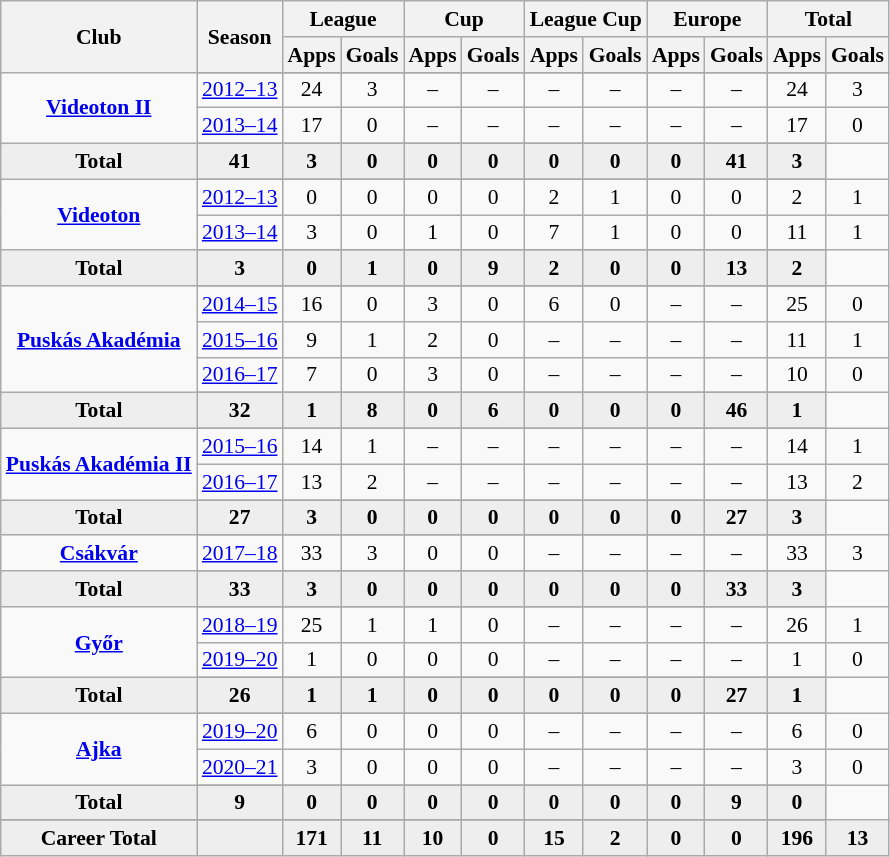<table class="wikitable" style="font-size:90%; text-align: center;">
<tr>
<th rowspan="2">Club</th>
<th rowspan="2">Season</th>
<th colspan="2">League</th>
<th colspan="2">Cup</th>
<th colspan="2">League Cup</th>
<th colspan="2">Europe</th>
<th colspan="2">Total</th>
</tr>
<tr>
<th>Apps</th>
<th>Goals</th>
<th>Apps</th>
<th>Goals</th>
<th>Apps</th>
<th>Goals</th>
<th>Apps</th>
<th>Goals</th>
<th>Apps</th>
<th>Goals</th>
</tr>
<tr ||-||-||-|->
<td rowspan="4" valign="center"><strong><a href='#'>Videoton II</a></strong></td>
</tr>
<tr>
<td><a href='#'>2012–13</a></td>
<td>24</td>
<td>3</td>
<td>–</td>
<td>–</td>
<td>–</td>
<td>–</td>
<td>–</td>
<td>–</td>
<td>24</td>
<td>3</td>
</tr>
<tr>
<td><a href='#'>2013–14</a></td>
<td>17</td>
<td>0</td>
<td>–</td>
<td>–</td>
<td>–</td>
<td>–</td>
<td>–</td>
<td>–</td>
<td>17</td>
<td>0</td>
</tr>
<tr>
</tr>
<tr style="font-weight:bold; background-color:#eeeeee;">
<td>Total</td>
<td>41</td>
<td>3</td>
<td>0</td>
<td>0</td>
<td>0</td>
<td>0</td>
<td>0</td>
<td>0</td>
<td>41</td>
<td>3</td>
</tr>
<tr>
<td rowspan="4" valign="center"><strong><a href='#'>Videoton</a></strong></td>
</tr>
<tr>
<td><a href='#'>2012–13</a></td>
<td>0</td>
<td>0</td>
<td>0</td>
<td>0</td>
<td>2</td>
<td>1</td>
<td>0</td>
<td>0</td>
<td>2</td>
<td>1</td>
</tr>
<tr>
<td><a href='#'>2013–14</a></td>
<td>3</td>
<td>0</td>
<td>1</td>
<td>0</td>
<td>7</td>
<td>1</td>
<td>0</td>
<td>0</td>
<td>11</td>
<td>1</td>
</tr>
<tr>
</tr>
<tr style="font-weight:bold; background-color:#eeeeee;">
<td>Total</td>
<td>3</td>
<td>0</td>
<td>1</td>
<td>0</td>
<td>9</td>
<td>2</td>
<td>0</td>
<td>0</td>
<td>13</td>
<td>2</td>
</tr>
<tr>
<td rowspan="5" valign="center"><strong><a href='#'>Puskás Akadémia</a></strong></td>
</tr>
<tr>
<td><a href='#'>2014–15</a></td>
<td>16</td>
<td>0</td>
<td>3</td>
<td>0</td>
<td>6</td>
<td>0</td>
<td>–</td>
<td>–</td>
<td>25</td>
<td>0</td>
</tr>
<tr>
<td><a href='#'>2015–16</a></td>
<td>9</td>
<td>1</td>
<td>2</td>
<td>0</td>
<td>–</td>
<td>–</td>
<td>–</td>
<td>–</td>
<td>11</td>
<td>1</td>
</tr>
<tr>
<td><a href='#'>2016–17</a></td>
<td>7</td>
<td>0</td>
<td>3</td>
<td>0</td>
<td>–</td>
<td>–</td>
<td>–</td>
<td>–</td>
<td>10</td>
<td>0</td>
</tr>
<tr>
</tr>
<tr style="font-weight:bold; background-color:#eeeeee;">
<td>Total</td>
<td>32</td>
<td>1</td>
<td>8</td>
<td>0</td>
<td>6</td>
<td>0</td>
<td>0</td>
<td>0</td>
<td>46</td>
<td>1</td>
</tr>
<tr>
<td rowspan="4" valign="center"><strong><a href='#'>Puskás Akadémia II</a></strong></td>
</tr>
<tr>
<td><a href='#'>2015–16</a></td>
<td>14</td>
<td>1</td>
<td>–</td>
<td>–</td>
<td>–</td>
<td>–</td>
<td>–</td>
<td>–</td>
<td>14</td>
<td>1</td>
</tr>
<tr>
<td><a href='#'>2016–17</a></td>
<td>13</td>
<td>2</td>
<td>–</td>
<td>–</td>
<td>–</td>
<td>–</td>
<td>–</td>
<td>–</td>
<td>13</td>
<td>2</td>
</tr>
<tr>
</tr>
<tr style="font-weight:bold; background-color:#eeeeee;">
<td>Total</td>
<td>27</td>
<td>3</td>
<td>0</td>
<td>0</td>
<td>0</td>
<td>0</td>
<td>0</td>
<td>0</td>
<td>27</td>
<td>3</td>
</tr>
<tr>
<td rowspan="3" valign="center"><strong><a href='#'>Csákvár</a></strong></td>
</tr>
<tr>
<td><a href='#'>2017–18</a></td>
<td>33</td>
<td>3</td>
<td>0</td>
<td>0</td>
<td>–</td>
<td>–</td>
<td>–</td>
<td>–</td>
<td>33</td>
<td>3</td>
</tr>
<tr>
</tr>
<tr style="font-weight:bold; background-color:#eeeeee;">
<td>Total</td>
<td>33</td>
<td>3</td>
<td>0</td>
<td>0</td>
<td>0</td>
<td>0</td>
<td>0</td>
<td>0</td>
<td>33</td>
<td>3</td>
</tr>
<tr>
<td rowspan="4" valign="center"><strong><a href='#'>Győr</a></strong></td>
</tr>
<tr>
<td><a href='#'>2018–19</a></td>
<td>25</td>
<td>1</td>
<td>1</td>
<td>0</td>
<td>–</td>
<td>–</td>
<td>–</td>
<td>–</td>
<td>26</td>
<td>1</td>
</tr>
<tr>
<td><a href='#'>2019–20</a></td>
<td>1</td>
<td>0</td>
<td>0</td>
<td>0</td>
<td>–</td>
<td>–</td>
<td>–</td>
<td>–</td>
<td>1</td>
<td>0</td>
</tr>
<tr>
</tr>
<tr style="font-weight:bold; background-color:#eeeeee;">
<td>Total</td>
<td>26</td>
<td>1</td>
<td>1</td>
<td>0</td>
<td>0</td>
<td>0</td>
<td>0</td>
<td>0</td>
<td>27</td>
<td>1</td>
</tr>
<tr>
<td rowspan="4" valign="center"><strong><a href='#'>Ajka</a></strong></td>
</tr>
<tr>
<td><a href='#'>2019–20</a></td>
<td>6</td>
<td>0</td>
<td>0</td>
<td>0</td>
<td>–</td>
<td>–</td>
<td>–</td>
<td>–</td>
<td>6</td>
<td>0</td>
</tr>
<tr>
<td><a href='#'>2020–21</a></td>
<td>3</td>
<td>0</td>
<td>0</td>
<td>0</td>
<td>–</td>
<td>–</td>
<td>–</td>
<td>–</td>
<td>3</td>
<td>0</td>
</tr>
<tr>
</tr>
<tr style="font-weight:bold; background-color:#eeeeee;">
<td>Total</td>
<td>9</td>
<td>0</td>
<td>0</td>
<td>0</td>
<td>0</td>
<td>0</td>
<td>0</td>
<td>0</td>
<td>9</td>
<td>0</td>
</tr>
<tr>
</tr>
<tr style="font-weight:bold; background-color:#eeeeee;">
<td rowspan="2" valign="top"><strong>Career Total</strong></td>
<td></td>
<td><strong>171</strong></td>
<td><strong>11</strong></td>
<td><strong>10</strong></td>
<td><strong>0</strong></td>
<td><strong>15</strong></td>
<td><strong>2</strong></td>
<td><strong>0</strong></td>
<td><strong>0</strong></td>
<td><strong>196</strong></td>
<td><strong>13</strong></td>
</tr>
</table>
